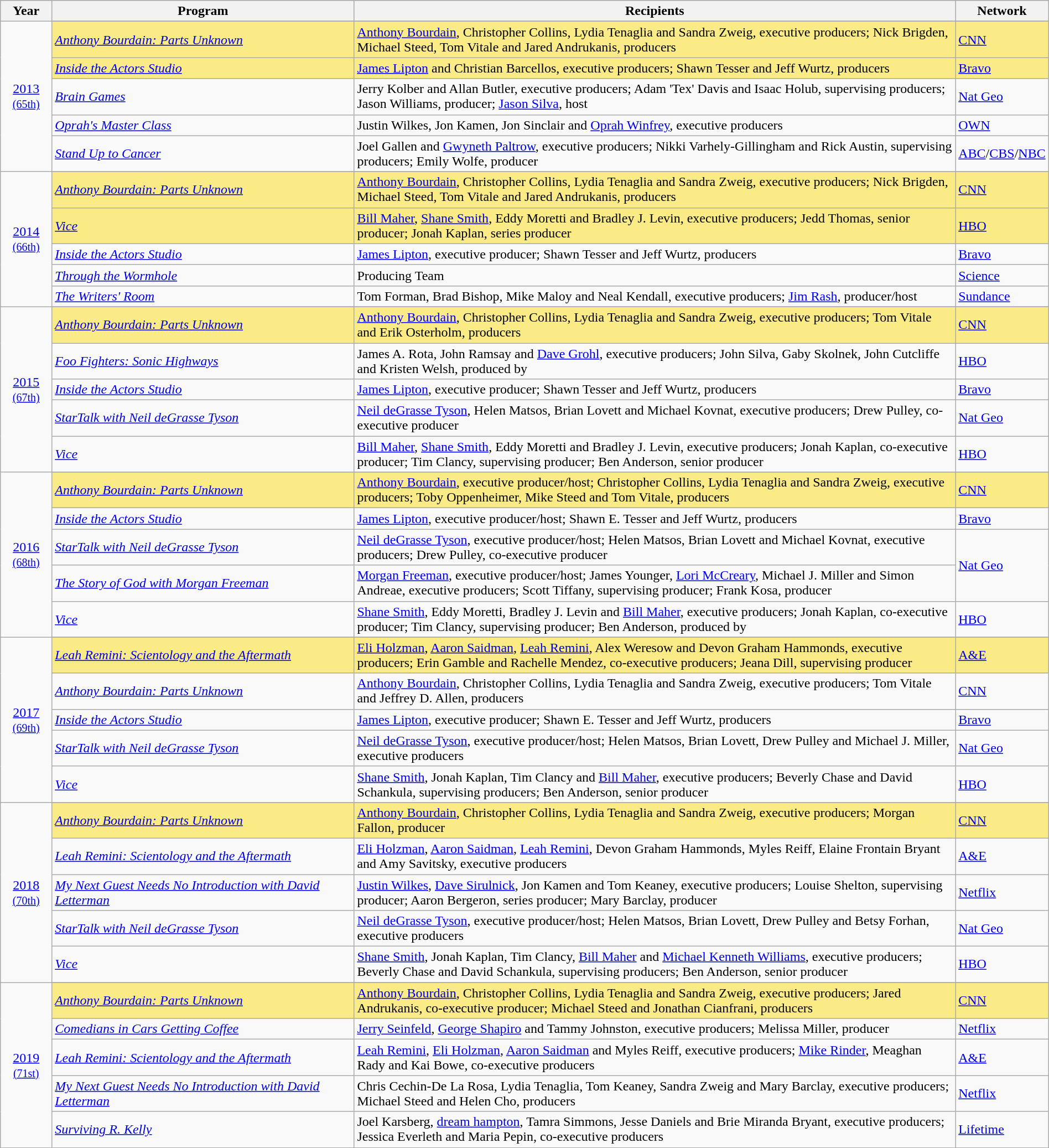<table class="wikitable" style="width:100%">
<tr bgcolor="#bebebe">
<th width="5%">Year</th>
<th width="30%">Program</th>
<th width="60%">Recipients</th>
<th width="5%">Network</th>
</tr>
<tr>
<td rowspan=6 style="text-align:center"><a href='#'>2013</a><br><small><a href='#'>(65th)</a></small><br></td>
</tr>
<tr style="background:#FAEB86">
<td><em><a href='#'>Anthony Bourdain: Parts Unknown</a></em></td>
<td><a href='#'>Anthony Bourdain</a>, Christopher Collins, Lydia Tenaglia and Sandra Zweig, executive producers; Nick Brigden, Michael Steed, Tom Vitale and Jared Andrukanis, producers</td>
<td><a href='#'>CNN</a></td>
</tr>
<tr style="background:#FAEB86">
<td><em><a href='#'>Inside the Actors Studio</a></em></td>
<td><a href='#'>James Lipton</a> and Christian Barcellos, executive producers; Shawn Tesser and Jeff Wurtz, producers</td>
<td><a href='#'>Bravo</a></td>
</tr>
<tr>
<td><em><a href='#'>Brain Games</a></em></td>
<td>Jerry Kolber and Allan Butler, executive producers; Adam 'Tex' Davis and Isaac Holub, supervising producers; Jason Williams, producer; <a href='#'>Jason Silva</a>, host</td>
<td><a href='#'>Nat Geo</a></td>
</tr>
<tr>
<td><em><a href='#'>Oprah's Master Class</a></em></td>
<td>Justin Wilkes, Jon Kamen, Jon Sinclair and <a href='#'>Oprah Winfrey</a>, executive producers</td>
<td><a href='#'>OWN</a></td>
</tr>
<tr>
<td><em><a href='#'>Stand Up to Cancer</a></em></td>
<td>Joel Gallen and <a href='#'>Gwyneth Paltrow</a>, executive producers; Nikki Varhely-Gillingham and Rick Austin, supervising producers; Emily Wolfe, producer</td>
<td><a href='#'>ABC</a>/<a href='#'>CBS</a>/<a href='#'>NBC</a></td>
</tr>
<tr>
<td rowspan=6 style="text-align:center"><a href='#'>2014</a><br><small><a href='#'>(66th)</a></small><br></td>
</tr>
<tr style="background:#FAEB86">
<td><em><a href='#'>Anthony Bourdain: Parts Unknown</a></em></td>
<td><a href='#'>Anthony Bourdain</a>, Christopher Collins, Lydia Tenaglia and Sandra Zweig, executive producers; Nick Brigden, Michael Steed, Tom Vitale and Jared Andrukanis, producers</td>
<td><a href='#'>CNN</a></td>
</tr>
<tr style="background:#FAEB86">
<td><em><a href='#'>Vice</a></em></td>
<td><a href='#'>Bill Maher</a>, <a href='#'>Shane Smith</a>, Eddy Moretti and Bradley J. Levin, executive producers; Jedd Thomas, senior producer; Jonah Kaplan, series producer</td>
<td><a href='#'>HBO</a></td>
</tr>
<tr>
<td><em><a href='#'>Inside the Actors Studio</a></em></td>
<td><a href='#'>James Lipton</a>, executive producer; Shawn Tesser and Jeff Wurtz, producers</td>
<td><a href='#'>Bravo</a></td>
</tr>
<tr>
<td><em><a href='#'>Through the Wormhole</a></em></td>
<td>Producing Team</td>
<td><a href='#'>Science</a></td>
</tr>
<tr>
<td><em><a href='#'>The Writers' Room</a></em></td>
<td>Tom Forman, Brad Bishop, Mike Maloy and Neal Kendall, executive producers; <a href='#'>Jim Rash</a>, producer/host</td>
<td><a href='#'>Sundance</a></td>
</tr>
<tr>
<td rowspan=6 style="text-align:center"><a href='#'>2015</a><br><small><a href='#'>(67th)</a></small><br></td>
</tr>
<tr style="background:#FAEB86">
<td><em><a href='#'>Anthony Bourdain: Parts Unknown</a></em></td>
<td><a href='#'>Anthony Bourdain</a>, Christopher Collins, Lydia Tenaglia and Sandra Zweig, executive producers; Tom Vitale and Erik Osterholm, producers</td>
<td><a href='#'>CNN</a></td>
</tr>
<tr>
<td><em><a href='#'>Foo Fighters: Sonic Highways</a></em></td>
<td>James A. Rota, John Ramsay and <a href='#'>Dave Grohl</a>, executive producers; John Silva, Gaby Skolnek, John Cutcliffe and Kristen Welsh, produced by</td>
<td><a href='#'>HBO</a></td>
</tr>
<tr>
<td><em><a href='#'>Inside the Actors Studio</a></em></td>
<td><a href='#'>James Lipton</a>, executive producer; Shawn Tesser and Jeff Wurtz, producers</td>
<td><a href='#'>Bravo</a></td>
</tr>
<tr>
<td><em><a href='#'>StarTalk with Neil deGrasse Tyson</a></em></td>
<td><a href='#'>Neil deGrasse Tyson</a>, Helen Matsos, Brian Lovett and Michael Kovnat, executive producers; Drew Pulley, co-executive producer</td>
<td><a href='#'>Nat Geo</a></td>
</tr>
<tr>
<td><em><a href='#'>Vice</a></em></td>
<td><a href='#'>Bill Maher</a>, <a href='#'>Shane Smith</a>, Eddy Moretti and Bradley J. Levin, executive producers; Jonah Kaplan, co-executive producer; Tim Clancy, supervising producer; Ben Anderson, senior producer</td>
<td><a href='#'>HBO</a></td>
</tr>
<tr>
<td rowspan=6 style="text-align:center"><a href='#'>2016</a><br><small><a href='#'>(68th)</a></small><br></td>
</tr>
<tr style="background:#FAEB86;">
<td><em><a href='#'>Anthony Bourdain: Parts Unknown</a></em></td>
<td><a href='#'>Anthony Bourdain</a>, executive producer/host; Christopher Collins, Lydia Tenaglia and Sandra Zweig, executive producers; Toby Oppenheimer, Mike Steed and Tom Vitale, producers</td>
<td><a href='#'>CNN</a></td>
</tr>
<tr>
<td><em><a href='#'>Inside the Actors Studio</a></em></td>
<td><a href='#'>James Lipton</a>, executive producer/host; Shawn E. Tesser and Jeff Wurtz, producers</td>
<td><a href='#'>Bravo</a></td>
</tr>
<tr>
<td><em><a href='#'>StarTalk with Neil deGrasse Tyson</a></em></td>
<td><a href='#'>Neil deGrasse Tyson</a>, executive producer/host; Helen Matsos, Brian Lovett and Michael Kovnat, executive producers; Drew Pulley, co-executive producer</td>
<td rowspan=2><a href='#'>Nat Geo</a></td>
</tr>
<tr>
<td><em><a href='#'>The Story of God with Morgan Freeman</a></em></td>
<td><a href='#'>Morgan Freeman</a>, executive producer/host; James Younger, <a href='#'>Lori McCreary</a>, Michael J. Miller and Simon Andreae, executive producers; Scott Tiffany, supervising producer; Frank Kosa, producer</td>
</tr>
<tr>
<td><em><a href='#'>Vice</a></em></td>
<td><a href='#'>Shane Smith</a>, Eddy Moretti, Bradley J. Levin and <a href='#'>Bill Maher</a>, executive producers; Jonah Kaplan, co-executive producer; Tim Clancy, supervising producer; Ben Anderson, produced by</td>
<td><a href='#'>HBO</a></td>
</tr>
<tr>
<td rowspan=6 style="text-align:center"><a href='#'>2017</a><br><small><a href='#'>(69th)</a></small><br></td>
</tr>
<tr style="background:#FAEB86;">
<td><em><a href='#'>Leah Remini: Scientology and the Aftermath</a></em></td>
<td><a href='#'>Eli Holzman</a>, <a href='#'>Aaron Saidman</a>, <a href='#'>Leah Remini</a>, Alex Weresow and Devon Graham Hammonds, executive producers; Erin Gamble and Rachelle Mendez, co-executive producers; Jeana Dill, supervising producer</td>
<td><a href='#'>A&E</a></td>
</tr>
<tr>
<td><em><a href='#'>Anthony Bourdain: Parts Unknown</a></em></td>
<td><a href='#'>Anthony Bourdain</a>, Christopher Collins, Lydia Tenaglia and Sandra Zweig, executive producers; Tom Vitale and Jeffrey D. Allen, producers</td>
<td><a href='#'>CNN</a></td>
</tr>
<tr>
<td><em><a href='#'>Inside the Actors Studio</a></em></td>
<td><a href='#'>James Lipton</a>, executive producer; Shawn E. Tesser and Jeff Wurtz, producers</td>
<td><a href='#'>Bravo</a></td>
</tr>
<tr>
<td><em><a href='#'>StarTalk with Neil deGrasse Tyson</a></em></td>
<td><a href='#'>Neil deGrasse Tyson</a>, executive producer/host; Helen Matsos, Brian Lovett, Drew Pulley and Michael J. Miller, executive producers</td>
<td><a href='#'>Nat Geo</a></td>
</tr>
<tr>
<td><em><a href='#'>Vice</a></em></td>
<td><a href='#'>Shane Smith</a>, Jonah Kaplan, Tim Clancy and <a href='#'>Bill Maher</a>, executive producers; Beverly Chase and David Schankula, supervising producers; Ben Anderson, senior producer</td>
<td><a href='#'>HBO</a></td>
</tr>
<tr>
<td rowspan=6 style="text-align:center"><a href='#'>2018</a><br><small><a href='#'>(70th)</a></small><br></td>
</tr>
<tr style="background:#FAEB86;">
<td><em><a href='#'>Anthony Bourdain: Parts Unknown</a></em></td>
<td><a href='#'>Anthony Bourdain</a>, Christopher Collins, Lydia Tenaglia and Sandra Zweig, executive producers; Morgan Fallon, producer</td>
<td><a href='#'>CNN</a></td>
</tr>
<tr>
<td><em><a href='#'>Leah Remini: Scientology and the Aftermath</a></em></td>
<td><a href='#'>Eli Holzman</a>, <a href='#'>Aaron Saidman</a>, <a href='#'>Leah Remini</a>, Devon Graham Hammonds, Myles Reiff, Elaine Frontain Bryant and Amy Savitsky, executive producers</td>
<td><a href='#'>A&E</a></td>
</tr>
<tr>
<td><em><a href='#'>My Next Guest Needs No Introduction with David Letterman</a></em></td>
<td><a href='#'>Justin Wilkes</a>, <a href='#'>Dave Sirulnick</a>, Jon Kamen and Tom Keaney, executive producers; Louise Shelton, supervising producer; Aaron Bergeron, series producer; Mary Barclay, producer</td>
<td><a href='#'>Netflix</a></td>
</tr>
<tr>
<td><em><a href='#'>StarTalk with Neil deGrasse Tyson</a></em></td>
<td><a href='#'>Neil deGrasse Tyson</a>, executive producer/host; Helen Matsos, Brian Lovett, Drew Pulley and Betsy Forhan, executive producers</td>
<td><a href='#'>Nat Geo</a></td>
</tr>
<tr>
<td><em><a href='#'>Vice</a></em></td>
<td><a href='#'>Shane Smith</a>, Jonah Kaplan, Tim Clancy, <a href='#'>Bill Maher</a> and <a href='#'>Michael Kenneth Williams</a>, executive producers; Beverly Chase and David Schankula, supervising producers; Ben Anderson, senior producer</td>
<td><a href='#'>HBO</a></td>
</tr>
<tr>
<td rowspan=6 style="text-align:center"><a href='#'>2019</a><br><small><a href='#'>(71st)</a></small><br></td>
</tr>
<tr style="background:#FAEB86;">
<td><em><a href='#'>Anthony Bourdain: Parts Unknown</a></em></td>
<td><a href='#'>Anthony Bourdain</a>, Christopher Collins, Lydia Tenaglia and Sandra Zweig, executive producers; Jared Andrukanis, co-executive producer; Michael Steed and Jonathan Cianfrani, producers</td>
<td><a href='#'>CNN</a></td>
</tr>
<tr>
<td><em><a href='#'>Comedians in Cars Getting Coffee</a></em></td>
<td><a href='#'>Jerry Seinfeld</a>, <a href='#'>George Shapiro</a> and Tammy Johnston, executive producers; Melissa Miller, producer</td>
<td><a href='#'>Netflix</a></td>
</tr>
<tr>
<td><em><a href='#'>Leah Remini: Scientology and the Aftermath</a></em></td>
<td><a href='#'>Leah Remini</a>, <a href='#'>Eli Holzman</a>, <a href='#'>Aaron Saidman</a> and Myles Reiff, executive producers; <a href='#'>Mike Rinder</a>, Meaghan Rady and Kai Bowe, co-executive producers</td>
<td><a href='#'>A&E</a></td>
</tr>
<tr>
<td><em><a href='#'>My Next Guest Needs No Introduction with David Letterman</a></em></td>
<td>Chris Cechin-De La Rosa, Lydia Tenaglia, Tom Keaney, Sandra Zweig and Mary Barclay, executive producers; Michael Steed and Helen Cho, producers</td>
<td><a href='#'>Netflix</a></td>
</tr>
<tr>
<td><em><a href='#'>Surviving R. Kelly</a></em></td>
<td>Joel Karsberg, <a href='#'>dream hampton</a>, Tamra Simmons, Jesse Daniels and Brie Miranda Bryant, executive producers; Jessica Everleth and Maria Pepin, co-executive producers</td>
<td><a href='#'>Lifetime</a></td>
</tr>
</table>
